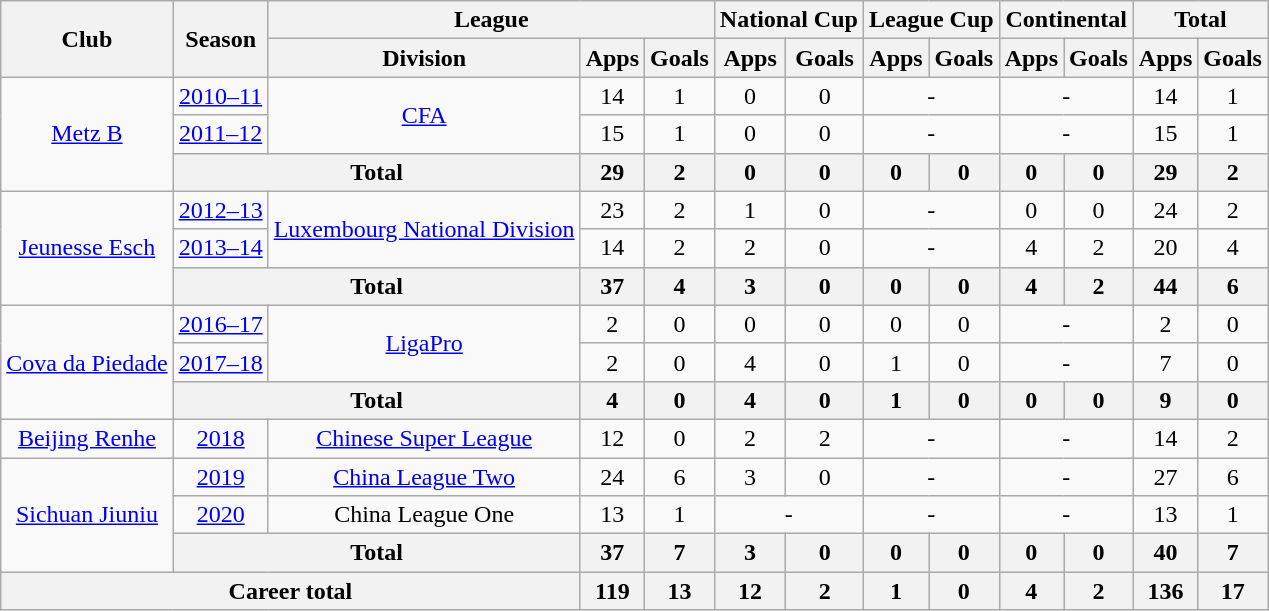<table class="wikitable" style="text-align: center">
<tr>
<th rowspan="2">Club</th>
<th rowspan="2">Season</th>
<th colspan="3">League</th>
<th colspan="2">National Cup</th>
<th colspan="2">League Cup</th>
<th colspan="2">Continental</th>
<th colspan="2">Total</th>
</tr>
<tr>
<th>Division</th>
<th>Apps</th>
<th>Goals</th>
<th>Apps</th>
<th>Goals</th>
<th>Apps</th>
<th>Goals</th>
<th>Apps</th>
<th>Goals</th>
<th>Apps</th>
<th>Goals</th>
</tr>
<tr>
<td rowspan=3><a href='#'>Metz B</a></td>
<td><a href='#'>2010–11</a></td>
<td rowspan="2"><a href='#'>CFA</a></td>
<td>14</td>
<td>1</td>
<td>0</td>
<td>0</td>
<td colspan="2">-</td>
<td colspan="2">-</td>
<td>14</td>
<td>1</td>
</tr>
<tr>
<td><a href='#'>2011–12</a></td>
<td>15</td>
<td>1</td>
<td>0</td>
<td>0</td>
<td colspan="2">-</td>
<td colspan="2">-</td>
<td>15</td>
<td>1</td>
</tr>
<tr>
<th colspan="2">Total</th>
<th>29</th>
<th>2</th>
<th>0</th>
<th>0</th>
<th>0</th>
<th>0</th>
<th>0</th>
<th>0</th>
<th>29</th>
<th>2</th>
</tr>
<tr>
<td rowspan="3"><a href='#'>Jeunesse Esch</a></td>
<td><a href='#'>2012–13</a></td>
<td rowspan="2"><a href='#'>Luxembourg National Division</a></td>
<td>23</td>
<td>2</td>
<td>1</td>
<td>0</td>
<td colspan="2">-</td>
<td>0</td>
<td>0</td>
<td>24</td>
<td>2</td>
</tr>
<tr>
<td><a href='#'>2013–14</a></td>
<td>14</td>
<td>2</td>
<td>2</td>
<td>0</td>
<td colspan="2">-</td>
<td>4</td>
<td>2</td>
<td>20</td>
<td>4</td>
</tr>
<tr>
<th colspan="2">Total</th>
<th>37</th>
<th>4</th>
<th>3</th>
<th>0</th>
<th>0</th>
<th>0</th>
<th>4</th>
<th>2</th>
<th>44</th>
<th>6</th>
</tr>
<tr>
<td rowspan=3><a href='#'>Cova da Piedade</a></td>
<td><a href='#'>2016–17</a></td>
<td rowspan="2"><a href='#'>LigaPro</a></td>
<td>2</td>
<td>0</td>
<td>0</td>
<td>0</td>
<td>0</td>
<td>0</td>
<td colspan="2">-</td>
<td>2</td>
<td>0</td>
</tr>
<tr>
<td><a href='#'>2017–18</a></td>
<td>2</td>
<td>0</td>
<td>4</td>
<td>0</td>
<td>1</td>
<td>0</td>
<td colspan="2">-</td>
<td>7</td>
<td>0</td>
</tr>
<tr>
<th colspan="2">Total</th>
<th>4</th>
<th>0</th>
<th>4</th>
<th>0</th>
<th>1</th>
<th>0</th>
<th>0</th>
<th>0</th>
<th>9</th>
<th>0</th>
</tr>
<tr>
<td><a href='#'>Beijing Renhe</a></td>
<td><a href='#'>2018</a></td>
<td><a href='#'>Chinese Super League</a></td>
<td>12</td>
<td>0</td>
<td>2</td>
<td>2</td>
<td colspan="2">-</td>
<td colspan="2">-</td>
<td>14</td>
<td>2</td>
</tr>
<tr>
<td rowspan=3><a href='#'>Sichuan Jiuniu</a></td>
<td><a href='#'>2019</a></td>
<td><a href='#'>China League Two</a></td>
<td>24</td>
<td>6</td>
<td>3</td>
<td>0</td>
<td colspan="2">-</td>
<td colspan="2">-</td>
<td>27</td>
<td>6</td>
</tr>
<tr>
<td><a href='#'>2020</a></td>
<td>China League One</td>
<td>13</td>
<td>1</td>
<td colspan="2">-</td>
<td colspan="2">-</td>
<td colspan="2">-</td>
<td>13</td>
<td>1</td>
</tr>
<tr>
<th colspan="2">Total</th>
<th>37</th>
<th>7</th>
<th>3</th>
<th>0</th>
<th>0</th>
<th>0</th>
<th>0</th>
<th>0</th>
<th>40</th>
<th>7</th>
</tr>
<tr>
<th colspan="3">Career total</th>
<th>119</th>
<th>13</th>
<th>12</th>
<th>2</th>
<th>1</th>
<th>0</th>
<th>4</th>
<th>2</th>
<th>136</th>
<th>17</th>
</tr>
</table>
